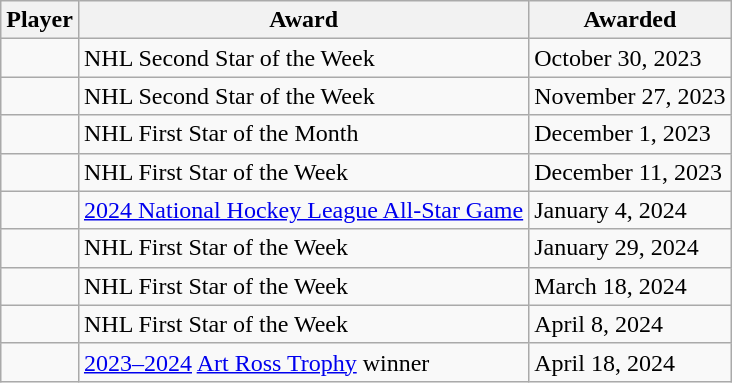<table class="wikitable sortable">
<tr>
<th>Player</th>
<th>Award</th>
<th data-sort-type="date">Awarded</th>
</tr>
<tr>
<td></td>
<td>NHL Second Star of the Week</td>
<td>October 30, 2023</td>
</tr>
<tr>
<td></td>
<td>NHL Second Star of the Week</td>
<td>November 27, 2023</td>
</tr>
<tr>
<td></td>
<td>NHL First Star of the Month</td>
<td>December 1, 2023</td>
</tr>
<tr>
<td></td>
<td>NHL First Star of the Week</td>
<td>December 11, 2023</td>
</tr>
<tr>
<td></td>
<td><a href='#'>2024 National Hockey League All-Star Game</a></td>
<td>January 4, 2024</td>
</tr>
<tr>
<td></td>
<td>NHL First Star of the Week</td>
<td>January 29, 2024</td>
</tr>
<tr>
<td></td>
<td>NHL First Star of the Week</td>
<td>March 18, 2024</td>
</tr>
<tr>
<td></td>
<td>NHL First Star of the Week</td>
<td>April 8, 2024</td>
</tr>
<tr>
<td></td>
<td><a href='#'>2023–2024</a> <a href='#'>Art Ross Trophy</a> winner</td>
<td>April 18, 2024</td>
</tr>
</table>
